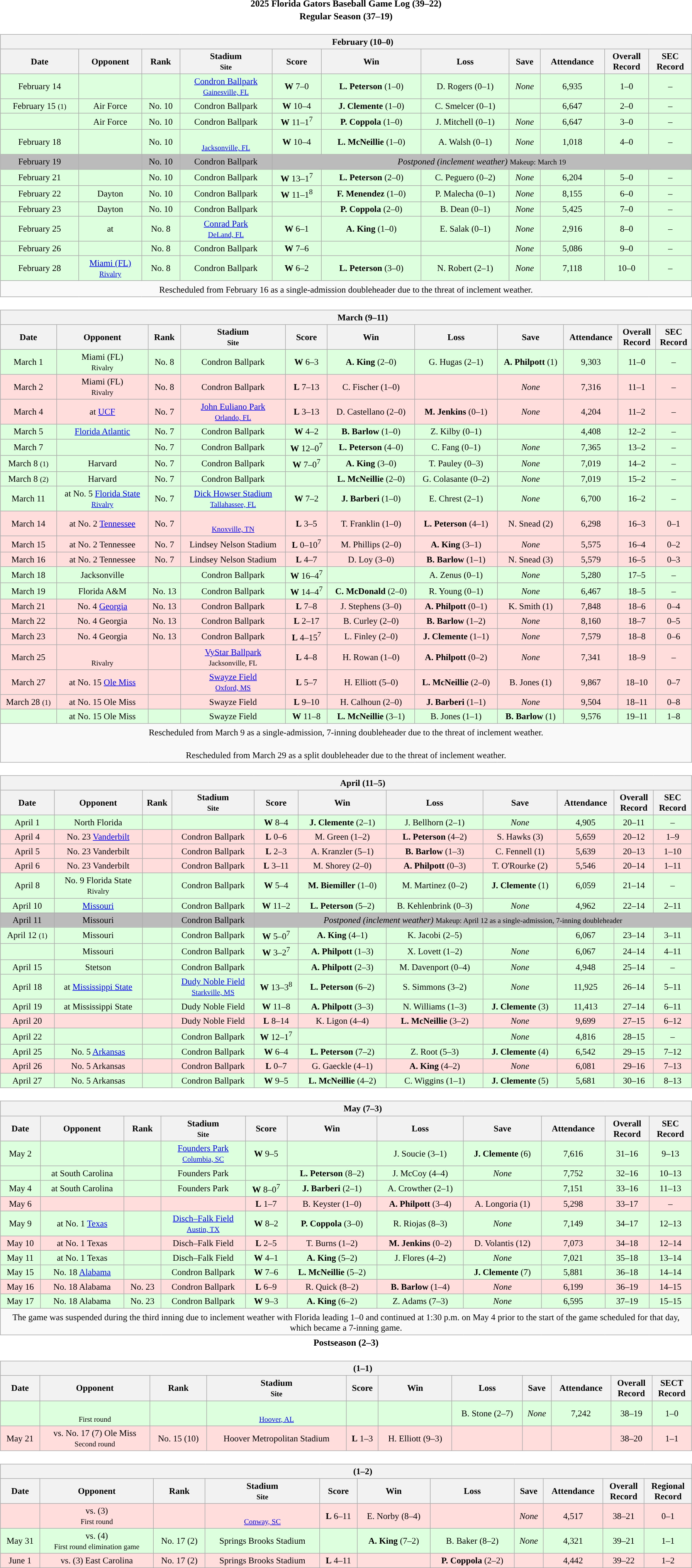<table class="toccolours" width=95% style="clear:both; margin:1.5em auto; text-align:center;">
<tr>
<th colspan=2>2025 Florida Gators Baseball Game Log (39–22)</th>
</tr>
<tr>
<th colspan=2>Regular Season (37–19)</th>
</tr>
<tr valign="top">
<td><br><table class="wikitable collapsible collapsed" style="margin:auto; width:100%; text-align:center; font-size:95%">
<tr>
<th colspan=12 style="padding-left:4em;">February (10–0)</th>
</tr>
<tr>
<th>Date</th>
<th>Opponent</th>
<th>Rank</th>
<th>Stadium<br><small>Site</small></th>
<th>Score</th>
<th>Win</th>
<th>Loss</th>
<th>Save</th>
<th>Attendance</th>
<th>Overall<br>Record</th>
<th>SEC<br>Record</th>
</tr>
<tr align="center" bgcolor="ddffdd">
<td>February 14</td>
<td></td>
<td></td>
<td><a href='#'>Condron Ballpark</a><br><small><a href='#'>Gainesville, FL</a></small></td>
<td><strong>W</strong> 7–0</td>
<td><strong>L. Peterson</strong> (1–0)</td>
<td>D. Rogers (0–1)</td>
<td><em>None</em></td>
<td>6,935</td>
<td>1–0</td>
<td>–</td>
</tr>
<tr align="center" bgcolor="ddffdd">
<td>February 15 <small>(1)</small></td>
<td>Air Force</td>
<td>No. 10</td>
<td>Condron Ballpark</td>
<td><strong>W</strong> 10–4</td>
<td><strong>J. Clemente</strong> (1–0)</td>
<td>C. Smelcer (0–1)</td>
<td></td>
<td>6,647</td>
<td>2–0</td>
<td>–</td>
</tr>
<tr align="center" bgcolor="ddffdd">
<td></td>
<td>Air Force</td>
<td>No. 10</td>
<td>Condron Ballpark</td>
<td><strong>W</strong> 11–1<sup>7</sup></td>
<td><strong>P. Coppola</strong> (1–0)</td>
<td>J. Mitchell (0–1)</td>
<td><em>None</em></td>
<td>6,647</td>
<td>3–0</td>
<td>–</td>
</tr>
<tr align="center" bgcolor="ddffdd">
<td>February 18</td>
<td></td>
<td>No. 10</td>
<td><br><small><a href='#'>Jacksonville, FL</a></small></td>
<td><strong>W</strong> 10–4</td>
<td><strong>L. McNeillie</strong> (1–0)</td>
<td>A. Walsh (0–1)</td>
<td><em>None</em></td>
<td>1,018</td>
<td>4–0</td>
<td>–</td>
</tr>
<tr align="center" bgcolor="bbbbbb">
<td>February 19</td>
<td></td>
<td>No. 10</td>
<td>Condron Ballpark</td>
<td colspan=7><em>Postponed (inclement weather)</em> <small>Makeup: March 19</small></td>
</tr>
<tr align="center" bgcolor="ddffdd">
<td>February 21</td>
<td></td>
<td>No. 10</td>
<td>Condron Ballpark</td>
<td><strong>W</strong> 13–1<sup>7</sup></td>
<td><strong>L. Peterson</strong> (2–0)</td>
<td>C. Peguero (0–2)</td>
<td><em>None</em></td>
<td>6,204</td>
<td>5–0</td>
<td>–</td>
</tr>
<tr align="center" bgcolor="ddffdd">
<td>February 22</td>
<td>Dayton</td>
<td>No. 10</td>
<td>Condron Ballpark</td>
<td><strong>W</strong> 11–1<sup>8</sup></td>
<td><strong>F. Menendez</strong> (1–0)</td>
<td>P. Malecha (0–1)</td>
<td><em>None</em></td>
<td>8,155</td>
<td>6–0</td>
<td>–</td>
</tr>
<tr align="center" bgcolor="ddffdd">
<td>February 23</td>
<td>Dayton</td>
<td>No. 10</td>
<td>Condron Ballpark</td>
<td></td>
<td><strong>P. Coppola</strong> (2–0)</td>
<td>B. Dean (0–1)</td>
<td><em>None</em></td>
<td>5,425</td>
<td>7–0</td>
<td>–</td>
</tr>
<tr align="center" bgcolor="ddffdd">
<td>February 25</td>
<td>at </td>
<td>No. 8</td>
<td><a href='#'>Conrad Park</a><br><small><a href='#'>DeLand, FL</a></small></td>
<td><strong>W</strong> 6–1</td>
<td><strong>A. King</strong> (1–0)</td>
<td>E. Salak (0–1)</td>
<td><em>None</em></td>
<td>2,916</td>
<td>8–0</td>
<td>–</td>
</tr>
<tr align="center" bgcolor="ddffdd">
<td>February 26</td>
<td></td>
<td>No. 8</td>
<td>Condron Ballpark</td>
<td><strong>W</strong> 7–6</td>
<td></td>
<td></td>
<td><em>None</em></td>
<td>5,086</td>
<td>9–0</td>
<td>–</td>
</tr>
<tr align="center" bgcolor="ddffdd">
<td>February 28</td>
<td><a href='#'>Miami (FL)</a><br><small><a href='#'>Rivalry</a></small></td>
<td>No. 8</td>
<td>Condron Ballpark</td>
<td><strong>W</strong> 6–2</td>
<td><strong>L. Peterson</strong> (3–0)</td>
<td>N. Robert (2–1)</td>
<td><em>None</em></td>
<td>7,118</td>
<td>10–0</td>
<td>–</td>
</tr>
<tr align="center">
<td colspan=11><sup></sup>Rescheduled from February 16 as a single-admission doubleheader due to the threat of inclement weather.</td>
</tr>
</table>
</td>
</tr>
<tr>
<td><br><table class="wikitable collapsible collapsed" style="margin:auto; width:100%; text-align:center; font-size:95%">
<tr>
<th colspan=12 style="padding-left:4em;">March (9–11)</th>
</tr>
<tr>
<th>Date</th>
<th>Opponent</th>
<th>Rank</th>
<th>Stadium<br><small>Site</small></th>
<th>Score</th>
<th>Win</th>
<th>Loss</th>
<th>Save</th>
<th>Attendance</th>
<th>Overall<br>Record</th>
<th>SEC<br>Record</th>
</tr>
<tr align="center" bgcolor="ddffdd">
<td>March 1</td>
<td>Miami (FL)<br><small>Rivalry</small></td>
<td>No. 8</td>
<td>Condron Ballpark</td>
<td><strong>W</strong> 6–3</td>
<td><strong>A. King</strong> (2–0)</td>
<td>G. Hugas (2–1)</td>
<td><strong>A. Philpott</strong> (1)</td>
<td>9,303</td>
<td>11–0</td>
<td>–</td>
</tr>
<tr align="center" bgcolor="ffdddd">
<td>March 2</td>
<td>Miami (FL)<br><small>Rivalry</small></td>
<td>No. 8</td>
<td>Condron Ballpark</td>
<td><strong>L</strong> 7–13</td>
<td>C. Fischer (1–0)</td>
<td></td>
<td><em>None</em></td>
<td>7,316</td>
<td>11–1</td>
<td>–</td>
</tr>
<tr align="center" bgcolor="ffdddd">
<td>March 4</td>
<td>at <a href='#'>UCF</a></td>
<td>No. 7</td>
<td><a href='#'>John Euliano Park</a><br><small><a href='#'>Orlando, FL</a></small></td>
<td><strong>L</strong> 3–13</td>
<td>D. Castellano (2–0)</td>
<td><strong>M. Jenkins</strong> (0–1)</td>
<td><em>None</em></td>
<td>4,204</td>
<td>11–2</td>
<td>–</td>
</tr>
<tr align="center" bgcolor="ddffdd">
<td>March 5</td>
<td><a href='#'>Florida Atlantic</a></td>
<td>No. 7</td>
<td>Condron Ballpark</td>
<td><strong>W</strong> 4–2</td>
<td><strong>B. Barlow</strong> (1–0)</td>
<td>Z. Kilby (0–1)</td>
<td></td>
<td>4,408</td>
<td>12–2</td>
<td>–</td>
</tr>
<tr align="center" bgcolor="ddffdd">
<td>March 7</td>
<td></td>
<td>No. 7</td>
<td>Condron Ballpark</td>
<td><strong>W</strong> 12–0<sup>7</sup></td>
<td><strong>L. Peterson</strong> (4–0)</td>
<td>C. Fang (0–1)</td>
<td><em>None</em></td>
<td>7,365</td>
<td>13–2</td>
<td>–</td>
</tr>
<tr align="center" bgcolor="ddffdd">
<td>March 8 <small>(1)</small></td>
<td>Harvard</td>
<td>No. 7</td>
<td>Condron Ballpark</td>
<td><strong>W</strong> 7–0<sup>7</sup></td>
<td><strong>A. King</strong> (3–0)</td>
<td>T. Pauley (0–3)</td>
<td><em>None</em></td>
<td>7,019</td>
<td>14–2</td>
<td>–</td>
</tr>
<tr align="center" bgcolor="ddffdd">
<td>March 8 <small>(2)</small></td>
<td>Harvard</td>
<td>No. 7</td>
<td>Condron Ballpark</td>
<td></td>
<td><strong>L. McNeillie</strong> (2–0)</td>
<td>G. Colasante (0–2)</td>
<td><em>None</em></td>
<td>7,019</td>
<td>15–2</td>
<td>–</td>
</tr>
<tr align="center" bgcolor="ddffdd">
<td>March 11</td>
<td>at No. 5 <a href='#'>Florida State</a><br><small><a href='#'>Rivalry</a></small></td>
<td>No. 7</td>
<td><a href='#'>Dick Howser Stadium</a><br><small><a href='#'>Tallahassee, FL</a></small></td>
<td><strong>W</strong> 7–2</td>
<td><strong>J. Barberi</strong> (1–0)</td>
<td>E. Chrest (2–1)</td>
<td><em>None</em></td>
<td>6,700</td>
<td>16–2</td>
<td>–</td>
</tr>
<tr align="center" bgcolor="ffdddd">
<td>March 14</td>
<td>at No. 2 <a href='#'>Tennessee</a></td>
<td>No. 7</td>
<td><br><small><a href='#'>Knoxville, TN</a></small></td>
<td><strong>L</strong> 3–5</td>
<td>T. Franklin (1–0)</td>
<td><strong>L. Peterson</strong> (4–1)</td>
<td>N. Snead (2)</td>
<td>6,298</td>
<td>16–3</td>
<td>0–1</td>
</tr>
<tr align="center" bgcolor="ffdddd">
<td>March 15</td>
<td>at No. 2 Tennessee</td>
<td>No. 7</td>
<td>Lindsey Nelson Stadium</td>
<td><strong>L</strong> 0–10<sup>7</sup></td>
<td>M. Phillips (2–0)</td>
<td><strong>A. King</strong> (3–1)</td>
<td><em>None</em></td>
<td>5,575</td>
<td>16–4</td>
<td>0–2</td>
</tr>
<tr align="center" bgcolor="ffdddd">
<td>March 16</td>
<td>at No. 2 Tennessee</td>
<td>No. 7</td>
<td>Lindsey Nelson Stadium</td>
<td><strong>L</strong> 4–7</td>
<td>D. Loy (3–0)</td>
<td><strong>B. Barlow</strong> (1–1)</td>
<td>N. Snead (3)</td>
<td>5,579</td>
<td>16–5</td>
<td>0–3</td>
</tr>
<tr align="center" bgcolor="ddffdd">
<td>March 18</td>
<td>Jacksonville</td>
<td></td>
<td>Condron Ballpark</td>
<td><strong>W</strong> 16–4<sup>7</sup></td>
<td></td>
<td>A. Zenus (0–1)</td>
<td><em>None</em></td>
<td>5,280</td>
<td>17–5</td>
<td>–</td>
</tr>
<tr align="center" bgcolor="ddffdd">
<td>March 19</td>
<td>Florida A&M</td>
<td>No. 13</td>
<td>Condron Ballpark</td>
<td><strong>W</strong> 14–4<sup>7</sup></td>
<td><strong>C. McDonald</strong> (2–0)</td>
<td>R. Young (0–1)</td>
<td><em>None</em></td>
<td>6,467</td>
<td>18–5</td>
<td>–</td>
</tr>
<tr align="center" bgcolor="ffdddd">
<td>March 21</td>
<td>No. 4 <a href='#'>Georgia</a></td>
<td>No. 13</td>
<td>Condron Ballpark</td>
<td><strong>L</strong> 7–8</td>
<td>J. Stephens (3–0)</td>
<td><strong>A. Philpott</strong> (0–1)</td>
<td>K. Smith (1)</td>
<td>7,848</td>
<td>18–6</td>
<td>0–4</td>
</tr>
<tr align="center" bgcolor="ffdddd">
<td>March 22</td>
<td>No. 4 Georgia</td>
<td>No. 13</td>
<td>Condron Ballpark</td>
<td><strong>L</strong> 2–17</td>
<td>B. Curley (2–0)</td>
<td><strong>B. Barlow</strong> (1–2)</td>
<td><em>None</em></td>
<td>8,160</td>
<td>18–7</td>
<td>0–5</td>
</tr>
<tr align="center" bgcolor="ffdddd">
<td>March 23</td>
<td>No. 4 Georgia</td>
<td>No. 13</td>
<td>Condron Ballpark</td>
<td><strong>L</strong> 4–15<sup>7</sup></td>
<td>L. Finley (2–0)</td>
<td><strong>J. Clemente</strong> (1–1)</td>
<td><em>None</em></td>
<td>7,579</td>
<td>18–8</td>
<td>0–6</td>
</tr>
<tr align="center" bgcolor="ffdddd">
<td>March 25</td>
<td><br><small>Rivalry</small></td>
<td></td>
<td><a href='#'>VyStar Ballpark</a><br><small>Jacksonville, FL</small></td>
<td><strong>L</strong> 4–8</td>
<td>H. Rowan (1–0)</td>
<td><strong>A. Philpott</strong> (0–2)</td>
<td><em>None</em></td>
<td>7,341</td>
<td>18–9</td>
<td>–</td>
</tr>
<tr align="center" bgcolor="ffdddd">
<td>March 27</td>
<td>at No. 15 <a href='#'>Ole Miss</a></td>
<td></td>
<td><a href='#'>Swayze Field</a><br><small><a href='#'>Oxford, MS</a></small></td>
<td><strong>L</strong> 5–7</td>
<td>H. Elliott (5–0)</td>
<td><strong>L. McNeillie</strong> (2–0)</td>
<td>B. Jones (1)</td>
<td>9,867</td>
<td>18–10</td>
<td>0–7</td>
</tr>
<tr align="center" bgcolor="ffdddd">
<td>March 28 <small>(1)</small></td>
<td>at No. 15 Ole Miss</td>
<td></td>
<td>Swayze Field</td>
<td><strong>L</strong> 9–10</td>
<td>H. Calhoun (2–0)</td>
<td><strong>J. Barberi</strong> (1–1)</td>
<td><em>None</em></td>
<td>9,504</td>
<td>18–11</td>
<td>0–8</td>
</tr>
<tr align="center" bgcolor="ddffdd">
<td></td>
<td>at No. 15 Ole Miss</td>
<td></td>
<td>Swayze Field</td>
<td><strong>W</strong> 11–8</td>
<td><strong>L. McNeillie</strong> (3–1)</td>
<td>B. Jones (1–1)</td>
<td><strong>B. Barlow</strong> (1)</td>
<td>9,576</td>
<td>19–11</td>
<td>1–8</td>
</tr>
<tr align="center">
<td colspan=11><sup></sup>Rescheduled from March 9 as a single-admission, 7-inning doubleheader due to the threat of inclement weather.<br><br><sup></sup>Rescheduled from March 29 as a split doubleheader due to the threat of inclement weather.</td>
</tr>
</table>
</td>
</tr>
<tr>
<td><br><table class="wikitable collapsible collapsed" style="margin:auto; width:100%; text-align:center; font-size:95%">
<tr>
<th colspan=12 style="padding-left:4em;">April (11–5)</th>
</tr>
<tr>
<th>Date</th>
<th>Opponent</th>
<th>Rank</th>
<th>Stadium<br><small>Site</small></th>
<th>Score</th>
<th>Win</th>
<th>Loss</th>
<th>Save</th>
<th>Attendance</th>
<th>Overall<br>Record</th>
<th>SEC<br>Record</th>
</tr>
<tr align="center" bgcolor="ddffdd">
<td>April 1</td>
<td>North Florida</td>
<td></td>
<td></td>
<td><strong>W</strong> 8–4</td>
<td><strong>J. Clemente</strong> (2–1)</td>
<td>J. Bellhorn (2–1)</td>
<td><em>None</em></td>
<td>4,905</td>
<td>20–11</td>
<td>–</td>
</tr>
<tr align="center" bgcolor="ffdddd">
<td>April 4</td>
<td>No. 23 <a href='#'>Vanderbilt</a></td>
<td></td>
<td>Condron Ballpark</td>
<td><strong>L</strong> 0–6</td>
<td>M. Green (1–2)</td>
<td><strong>L. Peterson</strong> (4–2)</td>
<td>S. Hawks (3)</td>
<td>5,659</td>
<td>20–12</td>
<td>1–9</td>
</tr>
<tr align="center" bgcolor="ffdddd">
<td>April 5</td>
<td>No. 23 Vanderbilt</td>
<td></td>
<td>Condron Ballpark</td>
<td><strong>L</strong> 2–3</td>
<td>A. Kranzler (5–1)</td>
<td><strong>B. Barlow</strong> (1–3)</td>
<td>C. Fennell (1)</td>
<td>5,639</td>
<td>20–13</td>
<td>1–10</td>
</tr>
<tr align="center" bgcolor="ffdddd">
<td>April 6</td>
<td>No. 23 Vanderbilt</td>
<td></td>
<td>Condron Ballpark</td>
<td><strong>L</strong> 3–11</td>
<td>M. Shorey (2–0)</td>
<td><strong>A. Philpott</strong> (0–3)</td>
<td>T. O'Rourke (2)</td>
<td>5,546</td>
<td>20–14</td>
<td>1–11</td>
</tr>
<tr align="center" bgcolor="ddffdd">
<td>April 8</td>
<td>No. 9 Florida State<br><small>Rivalry</small></td>
<td></td>
<td>Condron Ballpark</td>
<td><strong>W</strong> 5–4</td>
<td><strong>M. Biemiller</strong> (1–0)</td>
<td>M. Martinez (0–2)</td>
<td><strong>J. Clemente</strong> (1)</td>
<td>6,059</td>
<td>21–14</td>
<td>–</td>
</tr>
<tr align="center" bgcolor="ddffdd">
<td>April 10</td>
<td><a href='#'>Missouri</a></td>
<td></td>
<td>Condron Ballpark</td>
<td><strong>W</strong> 11–2</td>
<td><strong>L. Peterson</strong> (5–2)</td>
<td>B. Kehlenbrink (0–3)</td>
<td><em>None</em></td>
<td>4,962</td>
<td>22–14</td>
<td>2–11</td>
</tr>
<tr align="center" bgcolor="bbbbbb">
<td>April 11</td>
<td>Missouri</td>
<td></td>
<td>Condron Ballpark</td>
<td colspan=7><em>Postponed (inclement weather)</em> <small>Makeup: April 12 as a single-admission, 7-inning doubleheader</small></td>
</tr>
<tr align="center" bgcolor="ddffdd">
<td>April 12 <small>(1)</small></td>
<td>Missouri</td>
<td></td>
<td>Condron Ballpark</td>
<td><strong>W</strong> 5–0<sup>7</sup></td>
<td><strong>A. King</strong> (4–1)</td>
<td>K. Jacobi (2–5)</td>
<td></td>
<td>6,067</td>
<td>23–14</td>
<td>3–11</td>
</tr>
<tr align="center" bgcolor="ddffdd">
<td></td>
<td>Missouri</td>
<td></td>
<td>Condron Ballpark</td>
<td><strong>W</strong> 3–2<sup>7</sup></td>
<td><strong>A. Philpott</strong> (1–3)</td>
<td>X. Lovett (1–2)</td>
<td><em>None</em></td>
<td>6,067</td>
<td>24–14</td>
<td>4–11</td>
</tr>
<tr align="center" bgcolor="ddffdd">
<td>April 15</td>
<td>Stetson</td>
<td></td>
<td>Condron Ballpark</td>
<td></td>
<td><strong>A. Philpott</strong> (2–3)</td>
<td>M. Davenport (0–4)</td>
<td><em>None</em></td>
<td>4,948</td>
<td>25–14</td>
<td>–</td>
</tr>
<tr align="center" bgcolor="ddffdd">
<td>April 18</td>
<td>at <a href='#'>Mississippi State</a></td>
<td></td>
<td><a href='#'>Dudy Noble Field</a><br><small><a href='#'>Starkville, MS</a></small></td>
<td><strong>W</strong> 13–3<sup>8</sup></td>
<td><strong>L. Peterson</strong> (6–2)</td>
<td>S. Simmons (3–2)</td>
<td><em>None</em></td>
<td>11,925</td>
<td>26–14</td>
<td>5–11</td>
</tr>
<tr align="center" bgcolor="ddffdd">
<td>April 19</td>
<td>at Mississippi State</td>
<td></td>
<td>Dudy Noble Field</td>
<td><strong>W</strong> 11–8</td>
<td><strong>A. Philpott</strong> (3–3)</td>
<td>N. Williams (1–3)</td>
<td><strong>J. Clemente</strong> (3)</td>
<td>11,413</td>
<td>27–14</td>
<td>6–11</td>
</tr>
<tr align="center" bgcolor="ffdddd">
<td>April 20</td>
<td></td>
<td></td>
<td>Dudy Noble Field</td>
<td><strong>L</strong> 8–14</td>
<td>K. Ligon (4–4)</td>
<td><strong>L. McNeillie</strong> (3–2)</td>
<td><em>None</em></td>
<td>9,699</td>
<td>27–15</td>
<td>6–12</td>
</tr>
<tr align="center" bgcolor="ddffdd">
<td>April 22</td>
<td></td>
<td></td>
<td>Condron Ballpark</td>
<td><strong>W</strong> 12–1<sup>7</sup></td>
<td></td>
<td></td>
<td><em>None</em></td>
<td>4,816</td>
<td>28–15</td>
<td>–</td>
</tr>
<tr align="center" bgcolor="ddffdd">
<td>April 25</td>
<td>No. 5 <a href='#'>Arkansas</a></td>
<td></td>
<td>Condron Ballpark</td>
<td><strong>W</strong> 6–4</td>
<td><strong>L. Peterson</strong> (7–2)</td>
<td>Z. Root (5–3)</td>
<td><strong>J. Clemente</strong> (4)</td>
<td>6,542</td>
<td>29–15</td>
<td>7–12</td>
</tr>
<tr align="center" bgcolor="ffdddd">
<td>April 26</td>
<td>No. 5 Arkansas</td>
<td></td>
<td>Condron Ballpark</td>
<td><strong>L</strong> 0–7</td>
<td>G. Gaeckle (4–1)</td>
<td><strong>A. King</strong> (4–2)</td>
<td><em>None</em></td>
<td>6,081</td>
<td>29–16</td>
<td>7–13</td>
</tr>
<tr align="center" bgcolor="ddffdd">
<td>April 27</td>
<td>No. 5 Arkansas</td>
<td></td>
<td>Condron Ballpark</td>
<td><strong>W</strong> 9–5</td>
<td><strong>L. McNeillie</strong> (4–2)</td>
<td>C. Wiggins (1–1)</td>
<td><strong>J. Clemente</strong> (5)</td>
<td>5,681</td>
<td>30–16</td>
<td>8–13</td>
</tr>
</table>
</td>
</tr>
<tr>
<td><br><table class="wikitable collapsible collapsed" style="margin:auto; width:100%; text-align:center; font-size:95%">
<tr>
<th colspan=13 style="padding-left:4em;">May (7–3)</th>
</tr>
<tr>
<th>Date</th>
<th>Opponent</th>
<th>Rank</th>
<th>Stadium<br><small>Site</small></th>
<th>Score</th>
<th>Win</th>
<th>Loss</th>
<th>Save</th>
<th>Attendance</th>
<th>Overall<br>Record</th>
<th>SEC<br>Record</th>
</tr>
<tr align="center" bgcolor="ddffdd">
<td>May 2</td>
<td></td>
<td></td>
<td><a href='#'>Founders Park</a><br><small><a href='#'>Columbia, SC</a></small></td>
<td><strong>W</strong> 9–5</td>
<td></td>
<td>J. Soucie (3–1)</td>
<td><strong>J. Clemente</strong> (6)</td>
<td>7,616</td>
<td>31–16</td>
<td>9–13</td>
</tr>
<tr align="center" bgcolor="ddffdd">
<td></td>
<td>at South Carolina</td>
<td></td>
<td>Founders Park</td>
<td></td>
<td><strong>L. Peterson</strong> (8–2)</td>
<td>J. McCoy (4–4)</td>
<td><em>None</em></td>
<td>7,752</td>
<td>32–16</td>
<td>10–13</td>
</tr>
<tr align="center" bgcolor="ddffdd">
<td>May 4</td>
<td>at South Carolina</td>
<td></td>
<td>Founders Park</td>
<td><strong>W</strong> 8–0<sup>7</sup></td>
<td><strong>J. Barberi</strong> (2–1)</td>
<td>A. Crowther (2–1)</td>
<td></td>
<td>7,151</td>
<td>33–16</td>
<td>11–13</td>
</tr>
<tr align="center" bgcolor="ffdddd">
<td>May 6</td>
<td></td>
<td></td>
<td></td>
<td><strong>L</strong> 1–7</td>
<td>B. Keyster (1–0)</td>
<td><strong>A. Philpott</strong> (3–4)</td>
<td>A. Longoria (1)</td>
<td>5,298</td>
<td>33–17</td>
<td>–</td>
</tr>
<tr align="center" bgcolor="ddffdd">
<td>May 9</td>
<td>at No. 1 <a href='#'>Texas</a></td>
<td></td>
<td><a href='#'>Disch–Falk Field</a><br><small><a href='#'>Austin, TX</a></small></td>
<td><strong>W</strong> 8–2</td>
<td><strong>P. Coppola</strong> (3–0)</td>
<td>R. Riojas (8–3)</td>
<td><em>None</em></td>
<td>7,149</td>
<td>34–17</td>
<td>12–13</td>
</tr>
<tr align="center" bgcolor="ffdddd">
<td>May 10</td>
<td>at No. 1 Texas</td>
<td></td>
<td>Disch–Falk Field</td>
<td><strong>L</strong> 2–5</td>
<td>T. Burns (1–2)</td>
<td><strong>M. Jenkins</strong> (0–2)</td>
<td>D. Volantis (12)</td>
<td>7,073</td>
<td>34–18</td>
<td>12–14</td>
</tr>
<tr align="center" bgcolor="ddffdd">
<td>May 11</td>
<td>at No. 1 Texas</td>
<td></td>
<td>Disch–Falk Field</td>
<td><strong>W</strong> 4–1</td>
<td><strong>A. King</strong> (5–2)</td>
<td>J. Flores (4–2)</td>
<td><em>None</em></td>
<td>7,021</td>
<td>35–18</td>
<td>13–14</td>
</tr>
<tr align="center" bgcolor="ddffdd">
<td>May 15</td>
<td>No. 18 <a href='#'>Alabama</a></td>
<td></td>
<td>Condron Ballpark</td>
<td><strong>W</strong> 7–6</td>
<td><strong>L. McNeillie</strong> (5–2)</td>
<td></td>
<td><strong>J. Clemente</strong> (7)</td>
<td>5,881</td>
<td>36–18</td>
<td>14–14</td>
</tr>
<tr align="center" bgcolor="ffdddd">
<td>May 16</td>
<td>No. 18 Alabama</td>
<td>No. 23</td>
<td>Condron Ballpark</td>
<td><strong>L</strong> 6–9</td>
<td>R. Quick (8–2)</td>
<td><strong>B. Barlow</strong> (1–4)</td>
<td><em>None</em></td>
<td>6,199</td>
<td>36–19</td>
<td>14–15</td>
</tr>
<tr align="center" bgcolor="ddffdd">
<td>May 17</td>
<td>No. 18 Alabama</td>
<td>No. 23</td>
<td>Condron Ballpark</td>
<td><strong>W</strong> 9–3</td>
<td><strong>A. King</strong> (6–2)</td>
<td>Z. Adams (7–3)</td>
<td><em>None</em></td>
<td>6,595</td>
<td>37–19</td>
<td>15–15</td>
</tr>
<tr align="center">
<td colspan=11><sup></sup>The game was suspended during the third inning due to inclement weather with Florida leading 1–0 and continued at 1:30 p.m. on May 4 prior to the start of the game scheduled for that day, which became a 7-inning game.</td>
</tr>
</table>
</td>
</tr>
<tr>
<th colspan=2>Postseason (2–3)</th>
</tr>
<tr valign="top">
<td><br><table class="wikitable collapsible collapsed" style="margin:auto; width:100%; text-align:center; font-size:95%">
<tr>
<th colspan=12 style="padding-left:4em;"><a href='#'></a> (1–1)</th>
</tr>
<tr>
<th>Date</th>
<th>Opponent</th>
<th>Rank</th>
<th>Stadium<br><small>Site</small></th>
<th>Score</th>
<th>Win</th>
<th>Loss</th>
<th>Save</th>
<th>Attendance</th>
<th>Overall<br>Record</th>
<th>SECT<br>Record</th>
</tr>
<tr align="center" bgcolor="ddffdd">
<td></td>
<td><br><small>First round</small></td>
<td></td>
<td><br><small><a href='#'>Hoover, AL</a></small></td>
<td></td>
<td></td>
<td>B. Stone (2–7)</td>
<td><em>None</em></td>
<td>7,242</td>
<td>38–19</td>
<td>1–0</td>
</tr>
<tr align="center" bgcolor="ffdddd">
<td>May 21</td>
<td>vs. No. 17 (7) Ole Miss<br><small>Second round</small></td>
<td>No. 15 (10)</td>
<td>Hoover Metropolitan Stadium</td>
<td><strong>L</strong> 1–3</td>
<td>H. Elliott (9–3)</td>
<td></td>
<td></td>
<td></td>
<td>38–20</td>
<td>1–1</td>
</tr>
</table>
</td>
</tr>
<tr valign="top">
<td><br><table class="wikitable collapsible collapsed" style="margin:auto; width:100%; text-align:center; font-size:95%">
<tr>
<th colspan=12 style="padding-left:4em;"><a href='#'></a> (1–2)</th>
</tr>
<tr>
<th>Date</th>
<th>Opponent</th>
<th>Rank</th>
<th>Stadium<br><small>Site</small></th>
<th>Score</th>
<th>Win</th>
<th>Loss</th>
<th>Save</th>
<th>Attendance</th>
<th>Overall<br>Record</th>
<th>Regional<br>Record</th>
</tr>
<tr align="center" bgcolor="ffdddd">
<td></td>
<td>vs. (3) <br><small>First round</small></td>
<td></td>
<td><br><small><a href='#'>Conway, SC</a></small></td>
<td><strong>L</strong> 6–11</td>
<td>E. Norby (8–4)</td>
<td></td>
<td><em>None</em></td>
<td>4,517</td>
<td>38–21</td>
<td>0–1</td>
</tr>
<tr align="center" bgcolor="ddffdd">
<td>May 31</td>
<td>vs. (4) <br><small>First round elimination game</small></td>
<td>No. 17 (2)</td>
<td>Springs Brooks Stadium</td>
<td></td>
<td><strong>A. King</strong> (7–2)</td>
<td>B. Baker (8–2)</td>
<td><em>None</em></td>
<td>4,321</td>
<td>39–21</td>
<td>1–1</td>
</tr>
<tr align="center" bgcolor="ffdddd">
<td>June 1</td>
<td>vs. (3) East Carolina<br></td>
<td>No. 17 (2)</td>
<td>Springs Brooks Stadium</td>
<td><strong>L</strong> 4–11</td>
<td></td>
<td><strong>P. Coppola</strong> (2–2)</td>
<td></td>
<td>4,442</td>
<td>39–22</td>
<td>1–2</td>
</tr>
</table>
</td>
</tr>
</table>
